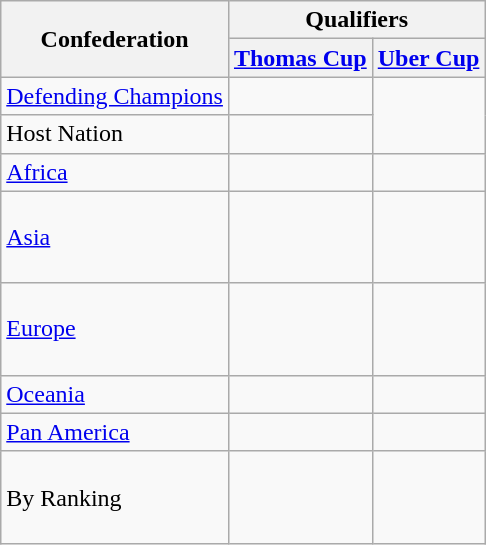<table class=wikitable>
<tr>
<th rowspan=2>Confederation</th>
<th colspan=2>Qualifiers</th>
</tr>
<tr>
<th><a href='#'>Thomas Cup</a></th>
<th><a href='#'>Uber Cup</a></th>
</tr>
<tr>
<td><a href='#'>Defending Champions</a></td>
<td></td>
<td rowspan=2></td>
</tr>
<tr>
<td>Host Nation</td>
<td></td>
</tr>
<tr>
<td><a href='#'>Africa</a></td>
<td></td>
<td></td>
</tr>
<tr>
<td><a href='#'>Asia</a></td>
<td><br><br><br></td>
<td><br><br><br></td>
</tr>
<tr>
<td><a href='#'>Europe</a></td>
<td><br><br><br></td>
<td><br><br><br></td>
</tr>
<tr>
<td><a href='#'>Oceania</a></td>
<td></td>
<td></td>
</tr>
<tr>
<td><a href='#'>Pan America</a></td>
<td></td>
<td></td>
</tr>
<tr>
<td>By Ranking</td>
<td><br><br></td>
<td><br><br><br></td>
</tr>
</table>
